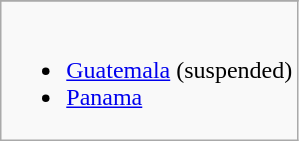<table class="wikitable">
<tr>
</tr>
<tr>
<td><br><ul><li> <a href='#'>Guatemala</a> (suspended)</li><li> <a href='#'>Panama</a></li></ul></td>
</tr>
</table>
